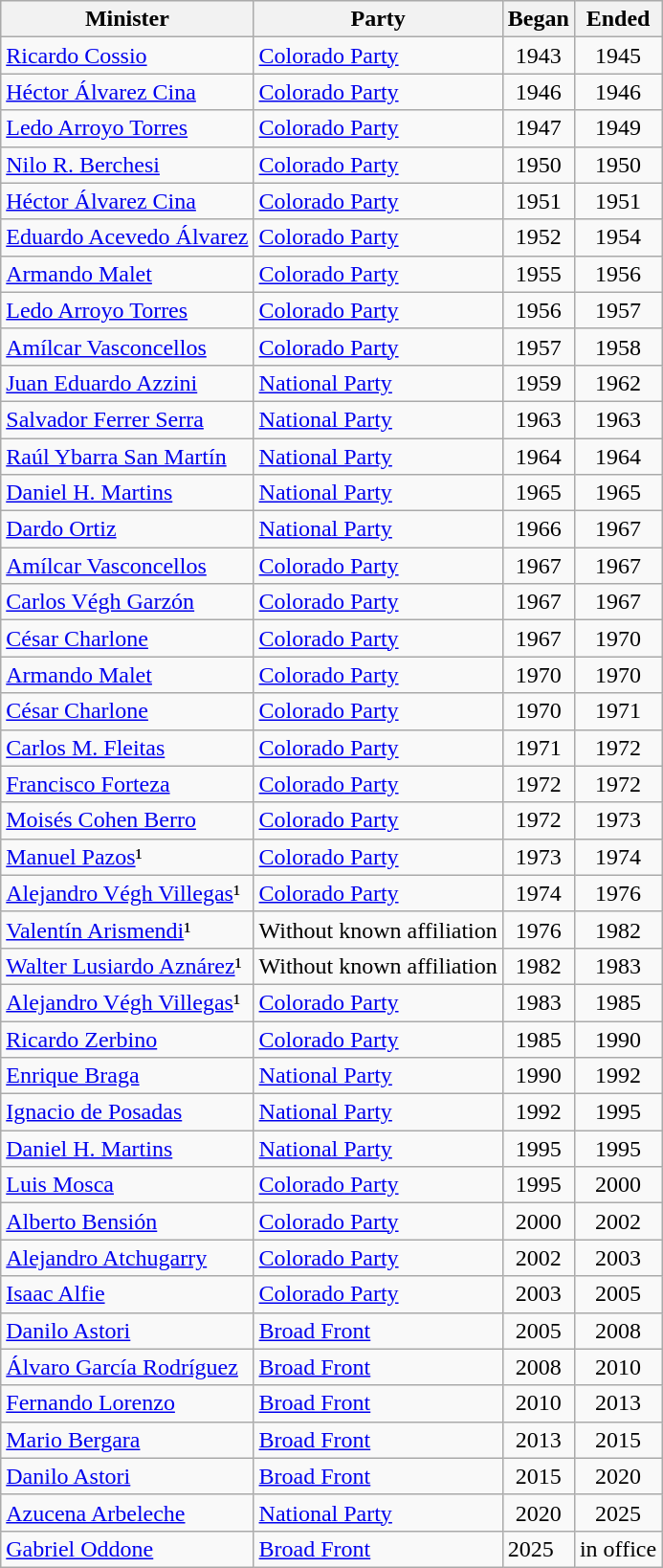<table class="wikitable">
<tr style="background:#efefef;">
<th><strong>Minister</strong></th>
<th><strong>Party</strong></th>
<th><strong>Began</strong></th>
<th><strong>Ended</strong></th>
</tr>
<tr>
<td><a href='#'>Ricardo Cossio</a></td>
<td><a href='#'>Colorado Party</a></td>
<td style="text-align:center;">1943</td>
<td style="text-align:center;">1945</td>
</tr>
<tr>
<td><a href='#'>Héctor Álvarez Cina</a></td>
<td><a href='#'>Colorado Party</a></td>
<td style="text-align:center;">1946</td>
<td style="text-align:center;">1946</td>
</tr>
<tr>
<td><a href='#'>Ledo Arroyo Torres</a></td>
<td><a href='#'>Colorado Party</a></td>
<td style="text-align:center;">1947</td>
<td style="text-align:center;">1949</td>
</tr>
<tr>
<td><a href='#'>Nilo R. Berchesi</a></td>
<td><a href='#'>Colorado Party</a></td>
<td style="text-align:center;">1950</td>
<td style="text-align:center;">1950</td>
</tr>
<tr>
<td><a href='#'>Héctor Álvarez Cina</a></td>
<td><a href='#'>Colorado Party</a></td>
<td style="text-align:center;">1951</td>
<td style="text-align:center;">1951</td>
</tr>
<tr>
<td><a href='#'>Eduardo Acevedo Álvarez</a></td>
<td><a href='#'>Colorado Party</a></td>
<td style="text-align:center;">1952</td>
<td style="text-align:center;">1954</td>
</tr>
<tr>
<td><a href='#'>Armando Malet</a></td>
<td><a href='#'>Colorado Party</a></td>
<td style="text-align:center;">1955</td>
<td style="text-align:center;">1956</td>
</tr>
<tr>
<td><a href='#'>Ledo Arroyo Torres</a></td>
<td><a href='#'>Colorado Party</a></td>
<td style="text-align:center;">1956</td>
<td style="text-align:center;">1957</td>
</tr>
<tr>
<td><a href='#'>Amílcar Vasconcellos</a></td>
<td><a href='#'>Colorado Party</a></td>
<td style="text-align:center;">1957</td>
<td style="text-align:center;">1958</td>
</tr>
<tr>
<td><a href='#'>Juan Eduardo Azzini</a></td>
<td><a href='#'>National Party</a></td>
<td style="text-align:center;">1959</td>
<td style="text-align:center;">1962</td>
</tr>
<tr>
<td><a href='#'>Salvador Ferrer Serra</a></td>
<td><a href='#'>National Party</a></td>
<td style="text-align:center;">1963</td>
<td style="text-align:center;">1963</td>
</tr>
<tr>
<td><a href='#'>Raúl Ybarra San Martín</a></td>
<td><a href='#'>National Party</a></td>
<td style="text-align:center;">1964</td>
<td style="text-align:center;">1964</td>
</tr>
<tr>
<td><a href='#'>Daniel H. Martins</a></td>
<td><a href='#'>National Party</a></td>
<td style="text-align:center;">1965</td>
<td style="text-align:center;">1965</td>
</tr>
<tr>
<td><a href='#'>Dardo Ortiz</a></td>
<td><a href='#'>National Party</a></td>
<td style="text-align:center;">1966</td>
<td style="text-align:center;">1967</td>
</tr>
<tr>
<td><a href='#'>Amílcar Vasconcellos</a></td>
<td><a href='#'>Colorado Party</a></td>
<td style="text-align:center;">1967</td>
<td style="text-align:center;">1967</td>
</tr>
<tr>
<td><a href='#'>Carlos Végh Garzón</a></td>
<td><a href='#'>Colorado Party</a></td>
<td style="text-align:center;">1967</td>
<td style="text-align:center;">1967</td>
</tr>
<tr>
<td><a href='#'>César Charlone</a></td>
<td><a href='#'>Colorado Party</a></td>
<td style="text-align:center;">1967</td>
<td style="text-align:center;">1970</td>
</tr>
<tr>
<td><a href='#'>Armando Malet</a></td>
<td><a href='#'>Colorado Party</a></td>
<td style="text-align:center;">1970</td>
<td style="text-align:center;">1970</td>
</tr>
<tr>
<td><a href='#'>César Charlone</a></td>
<td><a href='#'>Colorado Party</a></td>
<td style="text-align:center;">1970</td>
<td style="text-align:center;">1971</td>
</tr>
<tr>
<td><a href='#'>Carlos M. Fleitas</a></td>
<td><a href='#'>Colorado Party</a></td>
<td style="text-align:center;">1971</td>
<td style="text-align:center;">1972</td>
</tr>
<tr>
<td><a href='#'>Francisco Forteza</a></td>
<td><a href='#'>Colorado Party</a></td>
<td style="text-align:center;">1972</td>
<td style="text-align:center;">1972</td>
</tr>
<tr>
<td><a href='#'>Moisés Cohen Berro</a></td>
<td><a href='#'>Colorado Party</a></td>
<td style="text-align:center;">1972</td>
<td style="text-align:center;">1973</td>
</tr>
<tr>
<td><a href='#'>Manuel Pazos</a>¹</td>
<td><a href='#'>Colorado Party</a></td>
<td style="text-align:center;">1973</td>
<td style="text-align:center;">1974</td>
</tr>
<tr>
<td><a href='#'>Alejandro Végh Villegas</a>¹</td>
<td><a href='#'>Colorado Party</a></td>
<td style="text-align:center;">1974</td>
<td style="text-align:center;">1976</td>
</tr>
<tr>
<td><a href='#'>Valentín Arismendi</a>¹</td>
<td>Without known affiliation</td>
<td style="text-align:center;">1976</td>
<td style="text-align:center;">1982</td>
</tr>
<tr>
<td><a href='#'>Walter Lusiardo Aznárez</a>¹</td>
<td>Without known affiliation</td>
<td style="text-align:center;">1982</td>
<td style="text-align:center;">1983</td>
</tr>
<tr>
<td><a href='#'>Alejandro Végh Villegas</a>¹</td>
<td><a href='#'>Colorado Party</a></td>
<td style="text-align:center;">1983</td>
<td style="text-align:center;">1985</td>
</tr>
<tr>
<td><a href='#'>Ricardo Zerbino</a></td>
<td><a href='#'>Colorado Party</a></td>
<td style="text-align:center;">1985</td>
<td style="text-align:center;">1990</td>
</tr>
<tr>
<td><a href='#'>Enrique Braga</a></td>
<td><a href='#'>National Party</a></td>
<td style="text-align:center;">1990</td>
<td style="text-align:center;">1992</td>
</tr>
<tr>
<td><a href='#'>Ignacio de Posadas</a></td>
<td><a href='#'>National Party</a></td>
<td style="text-align:center;">1992</td>
<td style="text-align:center;">1995</td>
</tr>
<tr>
<td><a href='#'>Daniel H. Martins</a></td>
<td><a href='#'>National Party</a></td>
<td style="text-align:center;">1995</td>
<td style="text-align:center;">1995</td>
</tr>
<tr>
<td><a href='#'>Luis Mosca</a></td>
<td><a href='#'>Colorado Party</a></td>
<td style="text-align:center;">1995</td>
<td style="text-align:center;">2000</td>
</tr>
<tr>
<td><a href='#'>Alberto Bensión</a></td>
<td><a href='#'>Colorado Party</a></td>
<td style="text-align:center;">2000</td>
<td style="text-align:center;">2002</td>
</tr>
<tr>
<td><a href='#'>Alejandro Atchugarry</a></td>
<td><a href='#'>Colorado Party</a></td>
<td style="text-align:center;">2002</td>
<td style="text-align:center;">2003</td>
</tr>
<tr>
<td><a href='#'>Isaac Alfie</a></td>
<td><a href='#'>Colorado Party</a></td>
<td style="text-align:center;">2003</td>
<td style="text-align:center;">2005</td>
</tr>
<tr>
<td><a href='#'>Danilo Astori</a></td>
<td><a href='#'>Broad Front</a></td>
<td style="text-align:center;">2005</td>
<td style="text-align:center;">2008</td>
</tr>
<tr>
<td><a href='#'>Álvaro García Rodríguez</a></td>
<td><a href='#'>Broad Front</a></td>
<td style="text-align:center;">2008</td>
<td style="text-align:center;">2010</td>
</tr>
<tr>
<td><a href='#'>Fernando Lorenzo</a></td>
<td><a href='#'>Broad Front</a></td>
<td style="text-align:center;">2010</td>
<td style="text-align:center;">2013</td>
</tr>
<tr>
<td><a href='#'>Mario Bergara</a></td>
<td><a href='#'>Broad Front</a></td>
<td style="text-align:center;">2013</td>
<td style="text-align:center;">2015</td>
</tr>
<tr>
<td><a href='#'>Danilo Astori</a></td>
<td><a href='#'>Broad Front</a></td>
<td style="text-align:center;">2015</td>
<td style="text-align:center;">2020</td>
</tr>
<tr>
<td><a href='#'>Azucena Arbeleche</a></td>
<td><a href='#'>National Party</a></td>
<td style="text-align:center;">2020</td>
<td style="text-align:center;">2025</td>
</tr>
<tr>
<td><a href='#'>Gabriel Oddone</a></td>
<td><a href='#'>Broad Front</a></td>
<td>2025</td>
<td>in office</td>
</tr>
</table>
